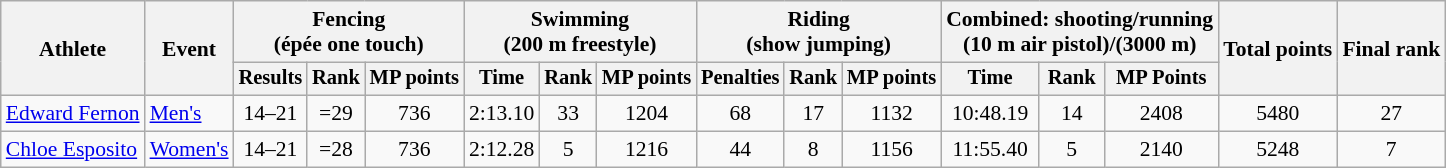<table class="wikitable" style="font-size:90%">
<tr>
<th rowspan=2>Athlete</th>
<th rowspan=2>Event</th>
<th colspan=3>Fencing<br><span>(épée one touch)</span></th>
<th colspan=3>Swimming<br><span>(200 m freestyle)</span></th>
<th colspan=3>Riding<br><span>(show jumping)</span></th>
<th colspan=3>Combined: shooting/running<br><span>(10 m air pistol)/(3000 m)</span></th>
<th rowspan=2>Total points</th>
<th rowspan=2>Final rank</th>
</tr>
<tr style="font-size:95%">
<th>Results</th>
<th>Rank</th>
<th>MP points</th>
<th>Time</th>
<th>Rank</th>
<th>MP points</th>
<th>Penalties</th>
<th>Rank</th>
<th>MP points</th>
<th>Time</th>
<th>Rank</th>
<th>MP Points</th>
</tr>
<tr align=center>
<td align=left><a href='#'>Edward Fernon</a></td>
<td align=left><a href='#'>Men's</a></td>
<td>14–21</td>
<td>=29</td>
<td>736</td>
<td>2:13.10</td>
<td>33</td>
<td>1204</td>
<td>68</td>
<td>17</td>
<td>1132</td>
<td>10:48.19</td>
<td>14</td>
<td>2408</td>
<td>5480</td>
<td>27</td>
</tr>
<tr align=center>
<td align=left><a href='#'>Chloe Esposito</a></td>
<td align=left><a href='#'>Women's</a></td>
<td>14–21</td>
<td>=28</td>
<td>736</td>
<td>2:12.28</td>
<td>5</td>
<td>1216</td>
<td>44</td>
<td>8</td>
<td>1156</td>
<td>11:55.40</td>
<td>5</td>
<td>2140</td>
<td>5248</td>
<td>7</td>
</tr>
</table>
